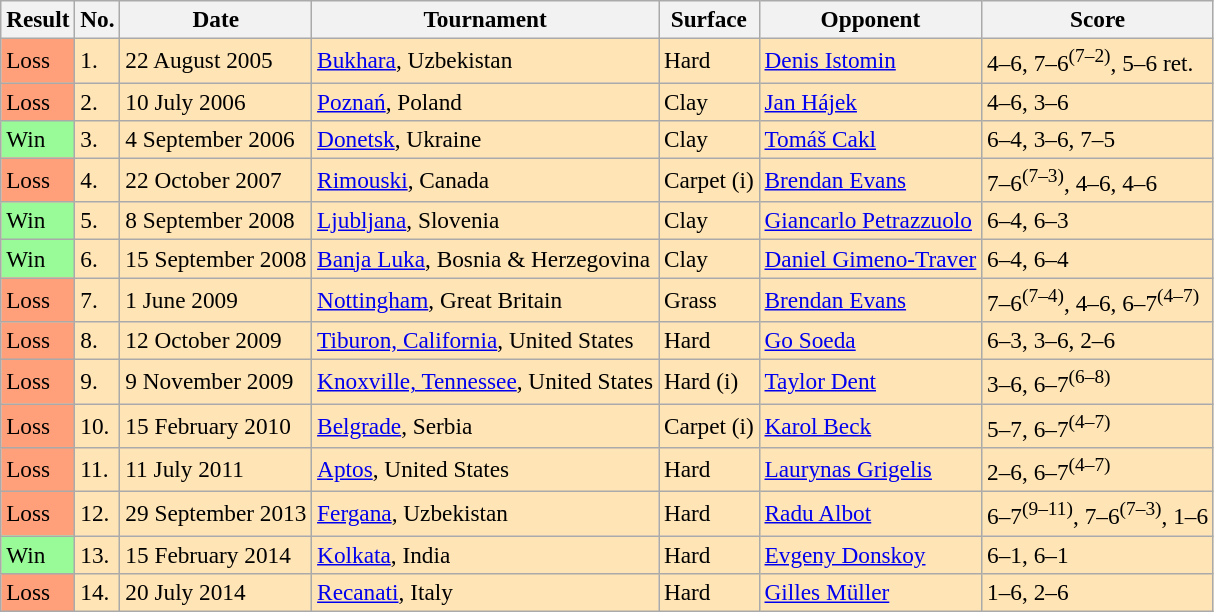<table class="sortable wikitable" style=font-size:97%>
<tr>
<th>Result</th>
<th>No.</th>
<th>Date</th>
<th>Tournament</th>
<th>Surface</th>
<th>Opponent</th>
<th>Score</th>
</tr>
<tr bgcolor=moccasin>
<td style="background:#ffa07a;">Loss</td>
<td>1.</td>
<td>22 August 2005</td>
<td><a href='#'>Bukhara</a>, Uzbekistan</td>
<td>Hard</td>
<td> <a href='#'>Denis Istomin</a></td>
<td>4–6, 7–6<sup>(7–2)</sup>, 5–6 ret.</td>
</tr>
<tr bgcolor=moccasin>
<td style="background:#ffa07a;">Loss</td>
<td>2.</td>
<td>10 July 2006</td>
<td><a href='#'>Poznań</a>, Poland</td>
<td>Clay</td>
<td> <a href='#'>Jan Hájek</a></td>
<td>4–6, 3–6</td>
</tr>
<tr bgcolor=moccasin>
<td style="background:#98fb98;">Win</td>
<td>3.</td>
<td>4 September 2006</td>
<td><a href='#'>Donetsk</a>, Ukraine</td>
<td>Clay</td>
<td> <a href='#'>Tomáš Cakl</a></td>
<td>6–4, 3–6, 7–5</td>
</tr>
<tr bgcolor=moccasin>
<td style="background:#ffa07a;">Loss</td>
<td>4.</td>
<td>22 October 2007</td>
<td><a href='#'>Rimouski</a>, Canada</td>
<td>Carpet (i)</td>
<td> <a href='#'>Brendan Evans</a></td>
<td>7–6<sup>(7–3)</sup>, 4–6, 4–6</td>
</tr>
<tr bgcolor=moccasin>
<td style="background:#98fb98;">Win</td>
<td>5.</td>
<td>8 September 2008</td>
<td><a href='#'>Ljubljana</a>, Slovenia</td>
<td>Clay</td>
<td> <a href='#'>Giancarlo Petrazzuolo</a></td>
<td>6–4, 6–3</td>
</tr>
<tr bgcolor=moccasin>
<td style="background:#98fb98;">Win</td>
<td>6.</td>
<td>15 September 2008</td>
<td><a href='#'>Banja Luka</a>, Bosnia & Herzegovina</td>
<td>Clay</td>
<td> <a href='#'>Daniel Gimeno-Traver</a></td>
<td>6–4, 6–4</td>
</tr>
<tr bgcolor=moccasin>
<td style="background:#ffa07a;">Loss</td>
<td>7.</td>
<td>1 June 2009</td>
<td><a href='#'>Nottingham</a>, Great Britain</td>
<td>Grass</td>
<td> <a href='#'>Brendan Evans</a></td>
<td>7–6<sup>(7–4)</sup>, 4–6, 6–7<sup>(4–7)</sup></td>
</tr>
<tr bgcolor=moccasin>
<td style="background:#ffa07a;">Loss</td>
<td>8.</td>
<td>12 October 2009</td>
<td><a href='#'>Tiburon, California</a>, United States</td>
<td>Hard</td>
<td> <a href='#'>Go Soeda</a></td>
<td>6–3, 3–6, 2–6</td>
</tr>
<tr bgcolor=moccasin>
<td style="background:#ffa07a;">Loss</td>
<td>9.</td>
<td>9 November 2009</td>
<td><a href='#'>Knoxville, Tennessee</a>, United States</td>
<td>Hard (i)</td>
<td> <a href='#'>Taylor Dent</a></td>
<td>3–6, 6–7<sup>(6–8)</sup></td>
</tr>
<tr bgcolor=moccasin>
<td style="background:#ffa07a;">Loss</td>
<td>10.</td>
<td>15 February 2010</td>
<td><a href='#'>Belgrade</a>, Serbia</td>
<td>Carpet (i)</td>
<td> <a href='#'>Karol Beck</a></td>
<td>5–7, 6–7<sup>(4–7)</sup></td>
</tr>
<tr bgcolor=moccasin>
<td style="background:#ffa07a;">Loss</td>
<td>11.</td>
<td>11 July 2011</td>
<td><a href='#'>Aptos</a>, United States</td>
<td>Hard</td>
<td> <a href='#'>Laurynas Grigelis</a></td>
<td>2–6, 6–7<sup>(4–7)</sup></td>
</tr>
<tr bgcolor=moccasin>
<td style="background:#ffa07a;">Loss</td>
<td>12.</td>
<td>29 September 2013</td>
<td><a href='#'>Fergana</a>, Uzbekistan</td>
<td>Hard</td>
<td> <a href='#'>Radu Albot</a></td>
<td>6–7<sup>(9–11)</sup>, 7–6<sup>(7–3)</sup>, 1–6</td>
</tr>
<tr bgcolor=moccasin>
<td style="background:#98fb98;">Win</td>
<td>13.</td>
<td>15 February 2014</td>
<td><a href='#'>Kolkata</a>, India</td>
<td>Hard</td>
<td> <a href='#'>Evgeny Donskoy</a></td>
<td>6–1, 6–1</td>
</tr>
<tr bgcolor=moccasin>
<td style="background:#ffa07a;">Loss</td>
<td>14.</td>
<td>20 July 2014</td>
<td><a href='#'>Recanati</a>, Italy</td>
<td>Hard</td>
<td> <a href='#'>Gilles Müller</a></td>
<td>1–6, 2–6</td>
</tr>
</table>
